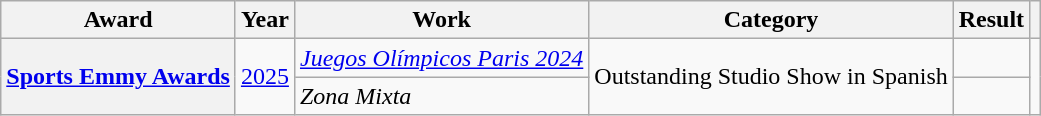<table class="wikitable plainrowheaders sortable" style="margin-right: 0;">
<tr>
<th scope="col">Award</th>
<th scope="col">Year</th>
<th scope="col">Work</th>
<th scope="col">Category</th>
<th scope="col">Result</th>
<th scope="col" class="unsortable"></th>
</tr>
<tr>
<th scope="row" rowspan="2"><a href='#'>Sports Emmy Awards</a></th>
<td rowspan="2"><a href='#'>2025</a></td>
<td><em><a href='#'>Juegos Olímpicos Paris 2024</a></em> </td>
<td rowspan="2">Outstanding Studio Show in Spanish</td>
<td></td>
<td rowspan="2" align="center"><br></td>
</tr>
<tr>
<td><em>Zona Mixta</em> </td>
<td></td>
</tr>
</table>
